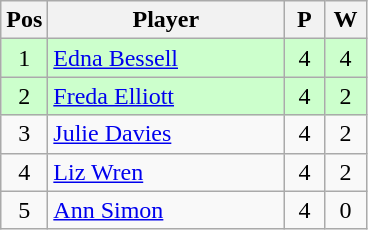<table class="wikitable" style="text-align:center;">
<tr>
<th width=20>Pos</th>
<th width=150>Player</th>
<th width=20>P</th>
<th width=20>W</th>
</tr>
<tr style="background: #ccffcc;">
<td>1</td>
<td align="left"> <a href='#'>Edna Bessell</a></td>
<td>4</td>
<td>4</td>
</tr>
<tr style="background: #ccffcc;">
<td>2</td>
<td align="left"> <a href='#'>Freda Elliott</a></td>
<td>4</td>
<td>2</td>
</tr>
<tr>
<td>3</td>
<td align="left"> <a href='#'>Julie Davies</a></td>
<td>4</td>
<td>2</td>
</tr>
<tr>
<td>4</td>
<td align="left"> <a href='#'>Liz Wren</a></td>
<td>4</td>
<td>2</td>
</tr>
<tr>
<td>5</td>
<td align="left"> <a href='#'>Ann Simon</a></td>
<td>4</td>
<td>0</td>
</tr>
</table>
